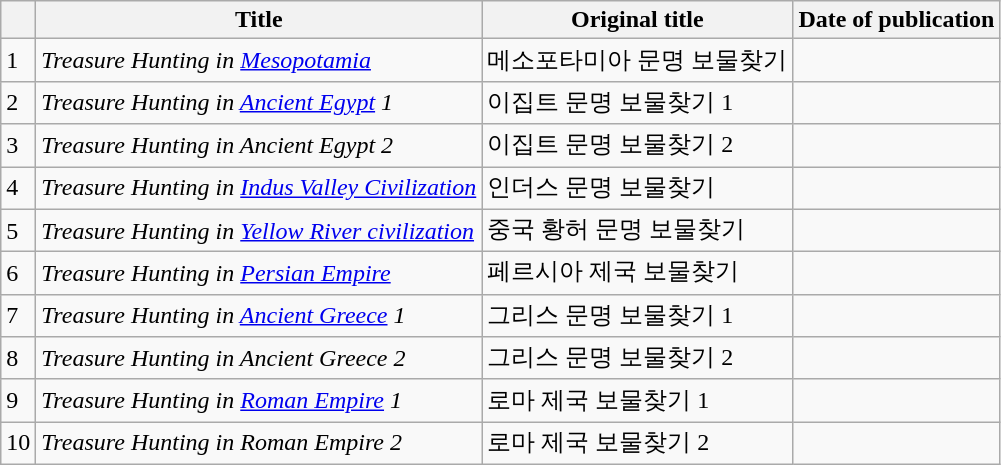<table class="wikitable">
<tr>
<th></th>
<th>Title</th>
<th>Original title</th>
<th>Date of publication</th>
</tr>
<tr>
<td>1</td>
<td><em>Treasure Hunting in <a href='#'>Mesopotamia</a></em></td>
<td>메소포타미아 문명 보물찾기</td>
<td></td>
</tr>
<tr>
<td>2</td>
<td><em>Treasure Hunting in <a href='#'>Ancient Egypt</a> 1</em></td>
<td>이집트 문명 보물찾기 1</td>
<td></td>
</tr>
<tr>
<td>3</td>
<td><em>Treasure Hunting in Ancient Egypt 2</em></td>
<td>이집트 문명 보물찾기 2</td>
<td></td>
</tr>
<tr>
<td>4</td>
<td><em>Treasure Hunting in <a href='#'>Indus Valley Civilization</a></em></td>
<td>인더스 문명 보물찾기</td>
<td></td>
</tr>
<tr>
<td>5</td>
<td><em>Treasure Hunting in <a href='#'>Yellow River civilization</a></em></td>
<td>중국 황허 문명 보물찾기</td>
<td></td>
</tr>
<tr>
<td>6</td>
<td><em>Treasure Hunting in <a href='#'>Persian Empire</a></em></td>
<td>페르시아 제국 보물찾기</td>
<td></td>
</tr>
<tr>
<td>7</td>
<td><em>Treasure Hunting in <a href='#'>Ancient Greece</a> 1</em></td>
<td>그리스 문명 보물찾기 1</td>
<td></td>
</tr>
<tr>
<td>8</td>
<td><em>Treasure Hunting in Ancient Greece 2</em></td>
<td>그리스 문명 보물찾기 2</td>
<td></td>
</tr>
<tr>
<td>9</td>
<td><em>Treasure Hunting in <a href='#'>Roman Empire</a> 1</em></td>
<td>로마 제국 보물찾기 1</td>
<td></td>
</tr>
<tr>
<td>10</td>
<td><em>Treasure Hunting in Roman Empire 2</em></td>
<td>로마 제국 보물찾기 2</td>
<td></td>
</tr>
</table>
